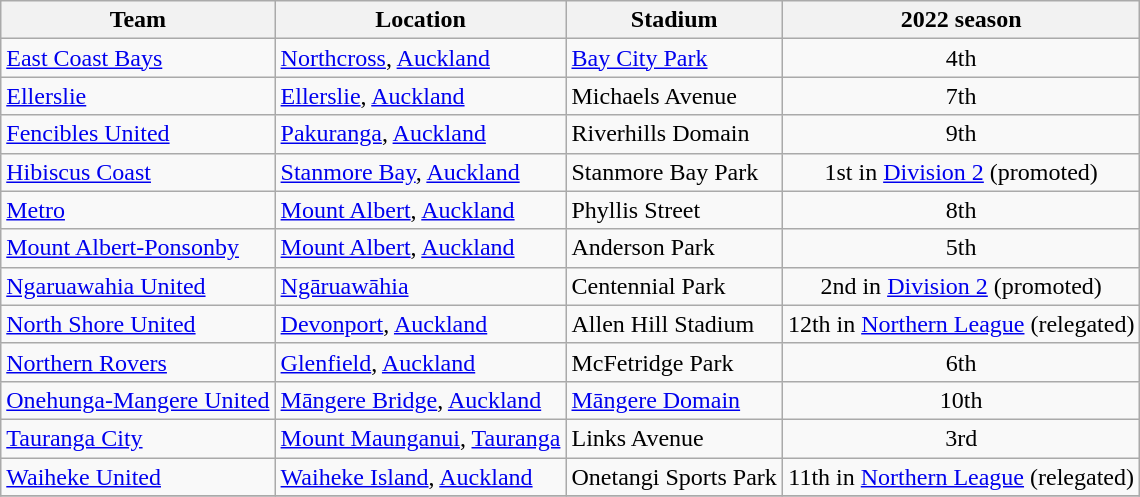<table class="wikitable sortable">
<tr>
<th>Team</th>
<th>Location</th>
<th>Stadium</th>
<th>2022 season</th>
</tr>
<tr>
<td><a href='#'>East Coast Bays</a></td>
<td><a href='#'>Northcross</a>, <a href='#'>Auckland</a></td>
<td><a href='#'>Bay City Park</a></td>
<td align="center">4th</td>
</tr>
<tr>
<td><a href='#'>Ellerslie</a></td>
<td><a href='#'>Ellerslie</a>, <a href='#'>Auckland</a></td>
<td>Michaels Avenue</td>
<td align="center">7th</td>
</tr>
<tr>
<td><a href='#'>Fencibles United</a></td>
<td><a href='#'>Pakuranga</a>, <a href='#'>Auckland</a></td>
<td>Riverhills Domain</td>
<td align="center">9th</td>
</tr>
<tr>
<td><a href='#'>Hibiscus Coast</a></td>
<td><a href='#'>Stanmore Bay</a>, <a href='#'>Auckland</a></td>
<td>Stanmore Bay Park</td>
<td align="center">1st in <a href='#'>Division 2</a> (promoted)</td>
</tr>
<tr>
<td><a href='#'>Metro</a></td>
<td><a href='#'>Mount Albert</a>, <a href='#'>Auckland</a></td>
<td>Phyllis Street</td>
<td align="center">8th</td>
</tr>
<tr>
<td><a href='#'>Mount Albert-Ponsonby</a></td>
<td><a href='#'>Mount Albert</a>, <a href='#'>Auckland</a></td>
<td>Anderson Park</td>
<td align="center">5th</td>
</tr>
<tr>
<td><a href='#'>Ngaruawahia United</a></td>
<td><a href='#'>Ngāruawāhia</a></td>
<td>Centennial Park</td>
<td align="center">2nd in <a href='#'>Division 2</a> (promoted)</td>
</tr>
<tr>
<td><a href='#'>North Shore United</a></td>
<td><a href='#'>Devonport</a>, <a href='#'>Auckland</a></td>
<td>Allen Hill Stadium</td>
<td align="center">12th in <a href='#'>Northern League</a> (relegated)</td>
</tr>
<tr>
<td><a href='#'>Northern Rovers</a></td>
<td><a href='#'>Glenfield</a>, <a href='#'>Auckland</a></td>
<td>McFetridge Park</td>
<td align="center">6th</td>
</tr>
<tr>
<td><a href='#'>Onehunga-Mangere United</a></td>
<td><a href='#'>Māngere Bridge</a>, <a href='#'>Auckland</a></td>
<td><a href='#'>Māngere Domain</a></td>
<td align="center">10th</td>
</tr>
<tr>
<td><a href='#'>Tauranga City</a></td>
<td><a href='#'>Mount Maunganui</a>, <a href='#'>Tauranga</a></td>
<td>Links Avenue</td>
<td align="center">3rd</td>
</tr>
<tr>
<td><a href='#'>Waiheke United</a></td>
<td><a href='#'>Waiheke Island</a>, <a href='#'>Auckland</a></td>
<td>Onetangi Sports Park</td>
<td align="center">11th in <a href='#'>Northern League</a> (relegated)</td>
</tr>
<tr>
</tr>
</table>
